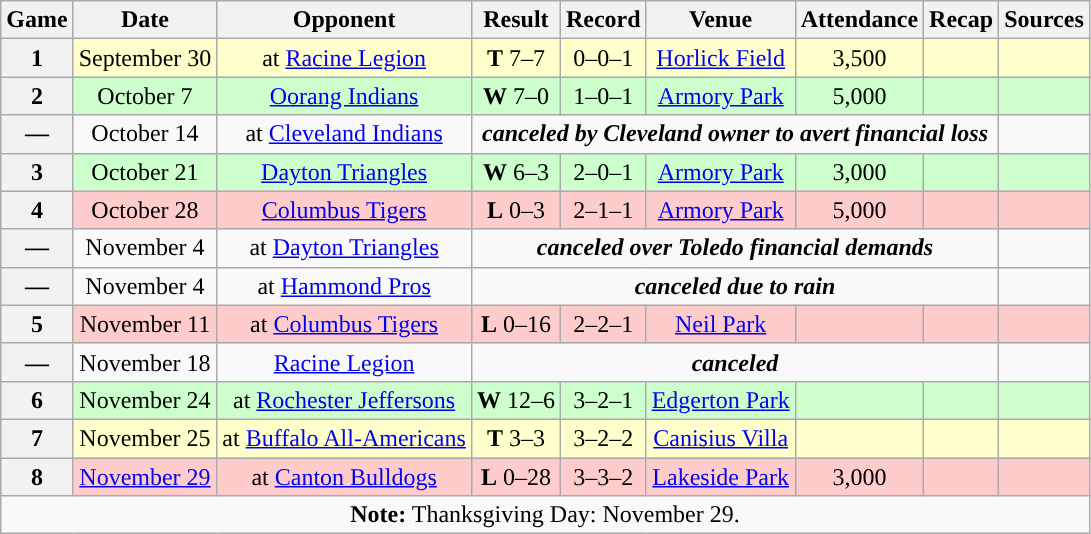<table class="wikitable" style="text-align:center">
<tr>
<th>Game</th>
<th>Date</th>
<th>Opponent</th>
<th>Result</th>
<th>Record</th>
<th>Venue</th>
<th>Attendance</th>
<th>Recap</th>
<th>Sources</th>
</tr>
<tr style="background:#ffc">
<th>1</th>
<td>September 30</td>
<td>at <a href='#'>Racine Legion</a></td>
<td><strong>T</strong> 7–7</td>
<td>0–0–1</td>
<td><a href='#'>Horlick Field</a></td>
<td>3,500</td>
<td></td>
<td></td>
</tr>
<tr style="background:#cfc">
<th>2</th>
<td>October 7</td>
<td><a href='#'>Oorang Indians</a></td>
<td><strong>W</strong> 7–0</td>
<td>1–0–1</td>
<td><a href='#'>Armory Park</a></td>
<td>5,000</td>
<td></td>
<td></td>
</tr>
<tr>
<th>—</th>
<td>October 14</td>
<td>at <a href='#'>Cleveland Indians</a></td>
<td colspan="5"><strong><em>canceled by Cleveland owner to avert financial loss</em></strong></td>
<td></td>
</tr>
<tr style="background:#cfc">
<th>3</th>
<td>October 21</td>
<td><a href='#'>Dayton Triangles</a></td>
<td><strong>W</strong> 6–3</td>
<td>2–0–1</td>
<td><a href='#'>Armory Park</a></td>
<td>3,000</td>
<td></td>
<td></td>
</tr>
<tr style="background:#fcc">
<th>4</th>
<td>October 28</td>
<td><a href='#'>Columbus Tigers</a></td>
<td><strong>L</strong> 0–3</td>
<td>2–1–1</td>
<td><a href='#'>Armory Park</a></td>
<td>5,000</td>
<td></td>
<td></td>
</tr>
<tr>
<th>—</th>
<td>November 4</td>
<td>at <a href='#'>Dayton Triangles</a></td>
<td colspan="5"><strong><em>canceled over Toledo financial demands</em></strong></td>
<td></td>
</tr>
<tr>
<th>—</th>
<td>November 4</td>
<td>at <a href='#'>Hammond Pros</a></td>
<td colspan="5"><strong><em>canceled due to rain</em></strong></td>
<td></td>
</tr>
<tr style="background:#fcc">
<th>5</th>
<td>November 11</td>
<td>at <a href='#'>Columbus Tigers</a></td>
<td><strong>L</strong> 0–16</td>
<td>2–2–1</td>
<td><a href='#'>Neil Park</a></td>
<td></td>
<td></td>
<td></td>
</tr>
<tr>
<th>—</th>
<td>November 18</td>
<td><a href='#'>Racine Legion</a></td>
<td colspan="5"><strong><em>canceled</em></strong> </td>
<td></td>
</tr>
<tr style="background:#cfc">
<th>6</th>
<td>November 24</td>
<td>at <a href='#'>Rochester Jeffersons</a></td>
<td><strong>W</strong> 12–6</td>
<td>3–2–1</td>
<td><a href='#'>Edgerton Park</a></td>
<td></td>
<td></td>
<td></td>
</tr>
<tr style="background:#ffc">
<th>7</th>
<td>November 25</td>
<td>at <a href='#'>Buffalo All-Americans</a></td>
<td><strong>T</strong> 3–3</td>
<td>3–2–2</td>
<td><a href='#'>Canisius Villa</a></td>
<td></td>
<td> </td>
<td></td>
</tr>
<tr style="background:#fcc">
<th>8</th>
<td><a href='#'>November 29</a></td>
<td>at <a href='#'>Canton Bulldogs</a></td>
<td><strong>L</strong> 0–28</td>
<td>3–3–2</td>
<td><a href='#'>Lakeside Park</a></td>
<td>3,000</td>
<td></td>
<td></td>
</tr>
<tr>
<td colspan="10"><strong>Note:</strong> Thanksgiving Day: November 29.</td>
</tr>
</table>
